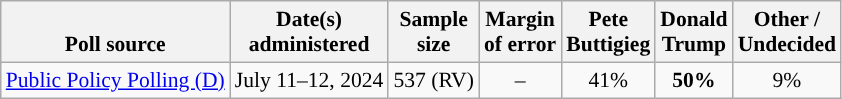<table class="wikitable sortable mw-datatable" style="font-size:90%;text-align:center;line-height:17px">
<tr valign=bottom>
<th>Poll source</th>
<th>Date(s)<br>administered</th>
<th>Sample<br>size</th>
<th>Margin<br>of error</th>
<th class="unsortable">Pete<br>Buttigieg<br></th>
<th class="unsortable">Donald<br>Trump<br></th>
<th class="unsortable">Other /<br>Undecided</th>
</tr>
<tr>
<td style="text-align:left;"><a href='#'>Public Policy Polling (D)</a></td>
<td data-sort-value="2024-07-22">July 11–12, 2024</td>
<td>537 (RV)</td>
<td>–</td>
<td>41%</td>
<td style="background-color:"><strong>50%</strong></td>
<td>9%</td>
</tr>
</table>
